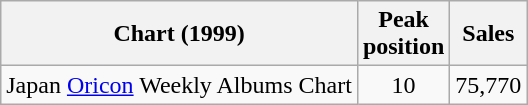<table class="wikitable sortable">
<tr>
<th>Chart (1999)</th>
<th>Peak<br>position</th>
<th>Sales</th>
</tr>
<tr>
<td>Japan <a href='#'>Oricon</a> Weekly Albums Chart</td>
<td align="center">10</td>
<td align="center">75,770</td>
</tr>
</table>
